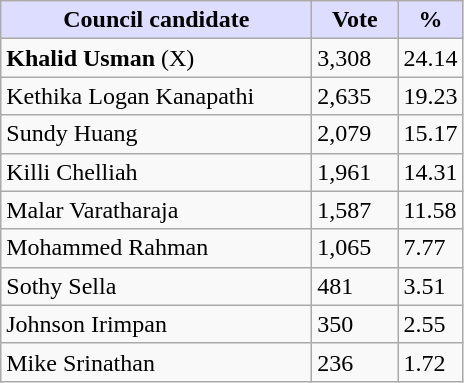<table class="wikitable">
<tr>
<th style="background:#ddf; width:200px;">Council candidate</th>
<th style="background:#ddf; width:50px;">Vote</th>
<th style="background:#ddf; width:30px;">%</th>
</tr>
<tr>
<td><strong>Khalid Usman</strong> (X)</td>
<td>3,308</td>
<td>24.14</td>
</tr>
<tr>
<td>Kethika Logan Kanapathi</td>
<td>2,635</td>
<td>19.23</td>
</tr>
<tr>
<td>Sundy Huang</td>
<td>2,079</td>
<td>15.17</td>
</tr>
<tr>
<td>Killi Chelliah</td>
<td>1,961</td>
<td>14.31</td>
</tr>
<tr>
<td>Malar Varatharaja</td>
<td>1,587</td>
<td>11.58</td>
</tr>
<tr>
<td>Mohammed Rahman</td>
<td>1,065</td>
<td>7.77</td>
</tr>
<tr>
<td>Sothy Sella</td>
<td>481</td>
<td>3.51</td>
</tr>
<tr>
<td>Johnson Irimpan</td>
<td>350</td>
<td>2.55</td>
</tr>
<tr>
<td>Mike Srinathan</td>
<td>236</td>
<td>1.72</td>
</tr>
</table>
